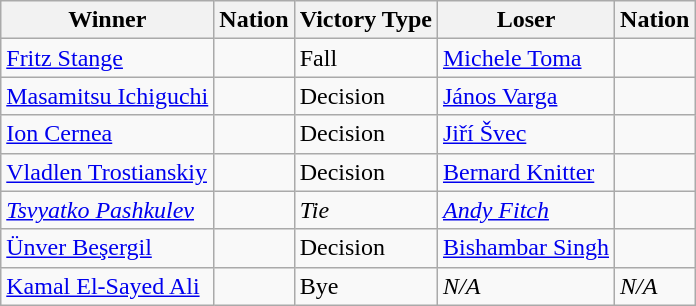<table class="wikitable sortable" style="text-align:left;">
<tr>
<th>Winner</th>
<th>Nation</th>
<th>Victory Type</th>
<th>Loser</th>
<th>Nation</th>
</tr>
<tr>
<td><a href='#'>Fritz Stange</a></td>
<td></td>
<td>Fall</td>
<td><a href='#'>Michele Toma</a></td>
<td></td>
</tr>
<tr>
<td><a href='#'>Masamitsu Ichiguchi</a></td>
<td></td>
<td>Decision</td>
<td><a href='#'>János Varga</a></td>
<td></td>
</tr>
<tr>
<td><a href='#'>Ion Cernea</a></td>
<td></td>
<td>Decision</td>
<td><a href='#'>Jiří Švec</a></td>
<td></td>
</tr>
<tr>
<td><a href='#'>Vladlen Trostianskiy</a></td>
<td></td>
<td>Decision</td>
<td><a href='#'>Bernard Knitter</a></td>
<td></td>
</tr>
<tr style="font-style: italic">
<td><a href='#'>Tsvyatko Pashkulev</a></td>
<td></td>
<td>Tie</td>
<td><a href='#'>Andy Fitch</a></td>
<td></td>
</tr>
<tr>
<td><a href='#'>Ünver Beşergil</a></td>
<td></td>
<td>Decision</td>
<td><a href='#'>Bishambar Singh</a></td>
<td></td>
</tr>
<tr>
<td><a href='#'>Kamal El-Sayed Ali</a></td>
<td></td>
<td>Bye</td>
<td><em>N/A</em></td>
<td><em>N/A</em></td>
</tr>
</table>
